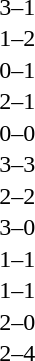<table cellspacing=1 width=70%>
<tr>
<th width=25%></th>
<th width=30%></th>
<th width=15%></th>
<th width=30%></th>
</tr>
<tr>
<td></td>
<td align=right></td>
<td align=center>3–1</td>
<td></td>
</tr>
<tr>
<td></td>
<td align=right></td>
<td align=center>1–2</td>
<td></td>
</tr>
<tr>
<td></td>
<td align=right></td>
<td align=center>0–1</td>
<td></td>
</tr>
<tr>
<td></td>
<td align=right></td>
<td align=center>2–1</td>
<td></td>
</tr>
<tr>
<td></td>
<td align=right></td>
<td align=center>0–0</td>
<td></td>
</tr>
<tr>
<td></td>
<td align=right></td>
<td align=center>3–3</td>
<td></td>
</tr>
<tr>
<td></td>
<td align=right></td>
<td align=center>2–2</td>
<td></td>
</tr>
<tr>
<td></td>
<td align=right></td>
<td align=center>3–0</td>
<td></td>
</tr>
<tr>
<td></td>
<td align=right></td>
<td align=center>1–1</td>
<td></td>
</tr>
<tr>
<td></td>
<td align=right></td>
<td align=center>1–1</td>
<td></td>
</tr>
<tr>
<td></td>
<td align=right></td>
<td align=center>2–0</td>
<td></td>
</tr>
<tr>
<td></td>
<td align=right></td>
<td align=center>2–4</td>
<td></td>
</tr>
</table>
